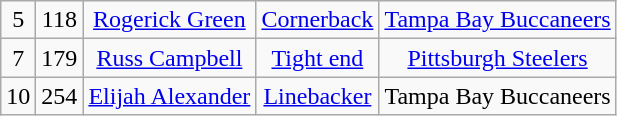<table class="wikitable" style="text-align:center">
<tr>
<td>5</td>
<td>118</td>
<td><a href='#'>Rogerick Green</a></td>
<td><a href='#'>Cornerback</a></td>
<td><a href='#'>Tampa Bay Buccaneers</a></td>
</tr>
<tr>
<td>7</td>
<td>179</td>
<td><a href='#'>Russ Campbell</a></td>
<td><a href='#'>Tight end</a></td>
<td><a href='#'>Pittsburgh Steelers</a></td>
</tr>
<tr>
<td>10</td>
<td>254</td>
<td><a href='#'>Elijah Alexander</a></td>
<td><a href='#'>Linebacker</a></td>
<td>Tampa Bay Buccaneers</td>
</tr>
</table>
